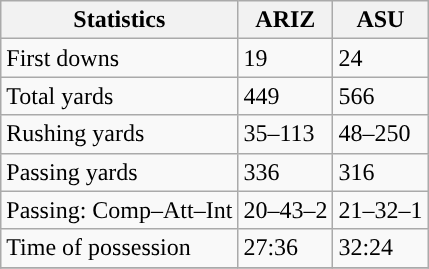<table class="wikitable" style="float: left;">
<tr>
<th>Statistics</th>
<th>ARIZ</th>
<th>ASU</th>
</tr>
<tr>
<td>First downs</td>
<td>19</td>
<td>24</td>
</tr>
<tr>
<td>Total yards</td>
<td>449</td>
<td>566</td>
</tr>
<tr>
<td>Rushing yards</td>
<td>35–113</td>
<td>48–250</td>
</tr>
<tr>
<td>Passing yards</td>
<td>336</td>
<td>316</td>
</tr>
<tr>
<td>Passing: Comp–Att–Int</td>
<td>20–43–2</td>
<td>21–32–1</td>
</tr>
<tr>
<td>Time of possession</td>
<td>27:36</td>
<td>32:24</td>
</tr>
<tr>
</tr>
</table>
